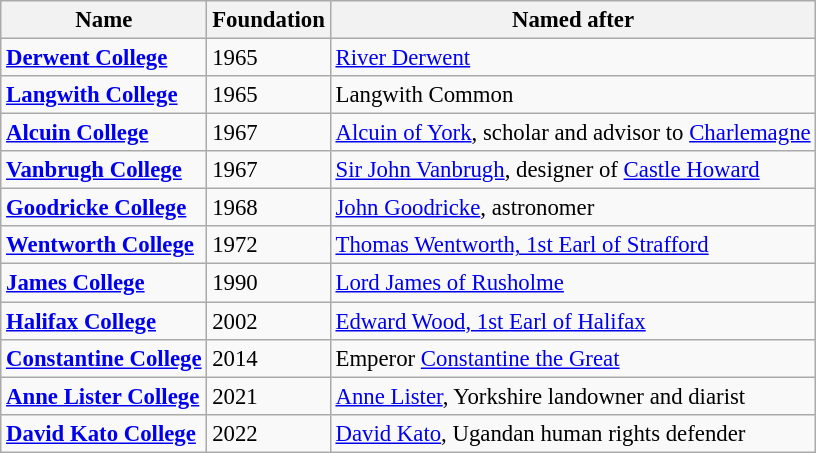<table class="wikitable sortable" style="font-size: 95%">
<tr>
<th>Name</th>
<th>Foundation</th>
<th>Named after</th>
</tr>
<tr>
<td><strong><a href='#'>Derwent College</a></strong></td>
<td>1965</td>
<td><a href='#'>River Derwent</a></td>
</tr>
<tr>
<td><strong><a href='#'>Langwith College</a></strong></td>
<td>1965</td>
<td>Langwith Common</td>
</tr>
<tr>
<td><strong><a href='#'>Alcuin College</a></strong></td>
<td>1967</td>
<td><a href='#'>Alcuin of York</a>, scholar and advisor to <a href='#'>Charlemagne</a></td>
</tr>
<tr>
<td><strong><a href='#'>Vanbrugh College</a></strong></td>
<td>1967</td>
<td><a href='#'>Sir John Vanbrugh</a>, designer of <a href='#'>Castle Howard</a></td>
</tr>
<tr>
<td><strong><a href='#'>Goodricke College</a></strong></td>
<td>1968</td>
<td><a href='#'>John Goodricke</a>, astronomer</td>
</tr>
<tr>
<td><strong><a href='#'>Wentworth College</a></strong></td>
<td>1972</td>
<td><a href='#'>Thomas Wentworth, 1st Earl of Strafford</a></td>
</tr>
<tr>
<td><strong><a href='#'>James College</a></strong></td>
<td>1990</td>
<td><a href='#'>Lord James of Rusholme</a></td>
</tr>
<tr>
<td><strong><a href='#'>Halifax College</a></strong></td>
<td>2002</td>
<td><a href='#'>Edward Wood, 1st Earl of Halifax</a></td>
</tr>
<tr>
<td><strong><a href='#'>Constantine College</a></strong></td>
<td>2014</td>
<td>Emperor <a href='#'>Constantine the Great</a></td>
</tr>
<tr>
<td><strong><a href='#'>Anne Lister College</a></strong></td>
<td>2021</td>
<td><a href='#'>Anne Lister</a>, Yorkshire landowner and diarist</td>
</tr>
<tr>
<td><strong><a href='#'>David Kato College</a></strong></td>
<td>2022</td>
<td><a href='#'>David Kato</a>, Ugandan human rights defender</td>
</tr>
</table>
